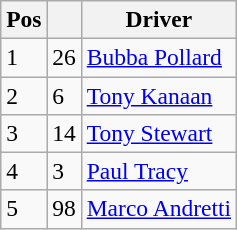<table class="wikitable" style="font-size:98%">
<tr>
<th>Pos</th>
<th></th>
<th>Driver</th>
</tr>
<tr>
<td>1</td>
<td>26</td>
<td><a href='#'>Bubba Pollard</a></td>
</tr>
<tr>
<td>2</td>
<td>6</td>
<td><a href='#'>Tony Kanaan</a></td>
</tr>
<tr>
<td>3</td>
<td>14</td>
<td><a href='#'>Tony Stewart</a></td>
</tr>
<tr>
<td>4</td>
<td>3</td>
<td><a href='#'>Paul Tracy</a></td>
</tr>
<tr>
<td>5</td>
<td>98</td>
<td><a href='#'>Marco Andretti</a></td>
</tr>
</table>
